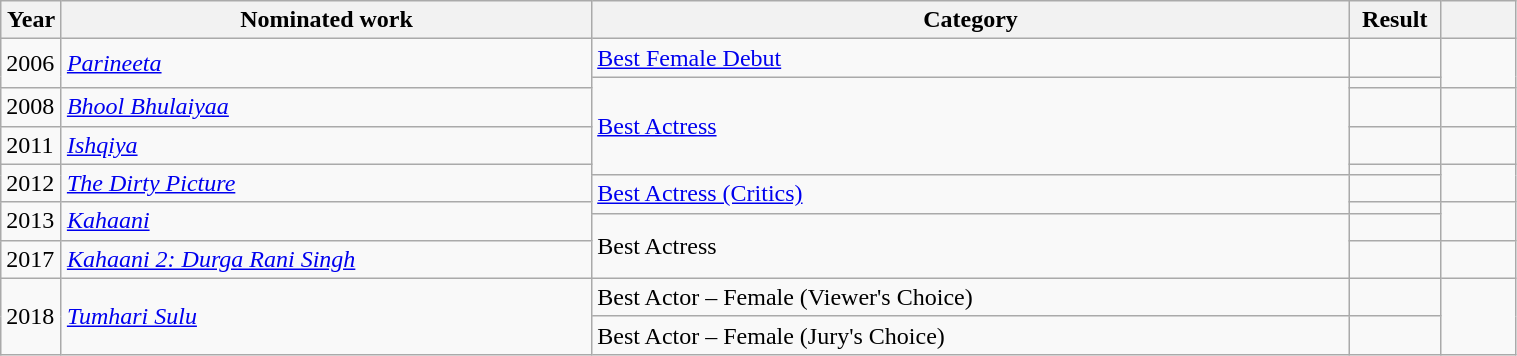<table class="wikitable plainrowheaders" style="width:80%;">
<tr>
<th scope="col" style="width:4%;">Year</th>
<th scope="col" style="width:35%;">Nominated work</th>
<th scope="col" style="width:50%;">Category</th>
<th scope="col" style="width:6%;">Result</th>
<th scope="col" style="width:6%;"></th>
</tr>
<tr>
<td rowspan="2" scope="row">2006</td>
<td rowspan="2"><em><a href='#'>Parineeta</a></em></td>
<td><a href='#'>Best Female Debut</a></td>
<td></td>
<td rowspan="2" style="text-align:center;"></td>
</tr>
<tr>
<td rowspan="4"><a href='#'>Best Actress</a></td>
<td></td>
</tr>
<tr>
<td scope="row">2008</td>
<td><em><a href='#'>Bhool Bhulaiyaa</a></em></td>
<td></td>
<td style="text-align:center;"></td>
</tr>
<tr>
<td scope="row">2011</td>
<td><em><a href='#'>Ishqiya</a></em></td>
<td></td>
<td style="text-align:center;"></td>
</tr>
<tr>
<td rowspan="2" scope="row">2012</td>
<td rowspan="2"><em><a href='#'>The Dirty Picture</a></em></td>
<td></td>
<td rowspan="2" style="text-align:center;"></td>
</tr>
<tr>
<td rowspan="2"><a href='#'>Best Actress (Critics)</a></td>
<td></td>
</tr>
<tr>
<td rowspan="2" scope="row">2013</td>
<td rowspan="2"><em><a href='#'>Kahaani</a></em></td>
<td></td>
<td rowspan="2" style="text-align:center;"><br></td>
</tr>
<tr>
<td rowspan="2">Best Actress</td>
<td></td>
</tr>
<tr>
<td scope="row">2017</td>
<td><em><a href='#'>Kahaani 2: Durga Rani Singh</a></em></td>
<td></td>
<td style="text-align:center;"></td>
</tr>
<tr>
<td rowspan="2">2018</td>
<td rowspan="2"><em><a href='#'>Tumhari Sulu</a></em></td>
<td>Best Actor – Female (Viewer's Choice)</td>
<td></td>
<td rowspan="2" style="text-align:center;"></td>
</tr>
<tr>
<td>Best Actor – Female (Jury's Choice)</td>
<td></td>
</tr>
</table>
